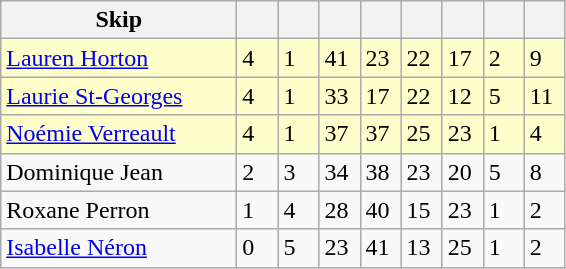<table class=wikitable>
<tr>
<th width=150>Skip</th>
<th width=20></th>
<th width=20></th>
<th width=20></th>
<th width=20></th>
<th width=20></th>
<th width=20></th>
<th width=20></th>
<th width=20></th>
</tr>
<tr bgcolor=#ffffcc>
<td><a href='#'>Lauren Horton</a></td>
<td>4</td>
<td>1</td>
<td>41</td>
<td>23</td>
<td>22</td>
<td>17</td>
<td>2</td>
<td>9</td>
</tr>
<tr bgcolor=#ffffcc>
<td><a href='#'>Laurie St-Georges</a></td>
<td>4</td>
<td>1</td>
<td>33</td>
<td>17</td>
<td>22</td>
<td>12</td>
<td>5</td>
<td>11</td>
</tr>
<tr bgcolor=#ffffcc>
<td><a href='#'>Noémie Verreault</a></td>
<td>4</td>
<td>1</td>
<td>37</td>
<td>37</td>
<td>25</td>
<td>23</td>
<td>1</td>
<td>4</td>
</tr>
<tr>
<td>Dominique Jean</td>
<td>2</td>
<td>3</td>
<td>34</td>
<td>38</td>
<td>23</td>
<td>20</td>
<td>5</td>
<td>8</td>
</tr>
<tr>
<td>Roxane Perron</td>
<td>1</td>
<td>4</td>
<td>28</td>
<td>40</td>
<td>15</td>
<td>23</td>
<td>1</td>
<td>2</td>
</tr>
<tr>
<td><a href='#'>Isabelle Néron</a></td>
<td>0</td>
<td>5</td>
<td>23</td>
<td>41</td>
<td>13</td>
<td>25</td>
<td>1</td>
<td>2</td>
</tr>
</table>
